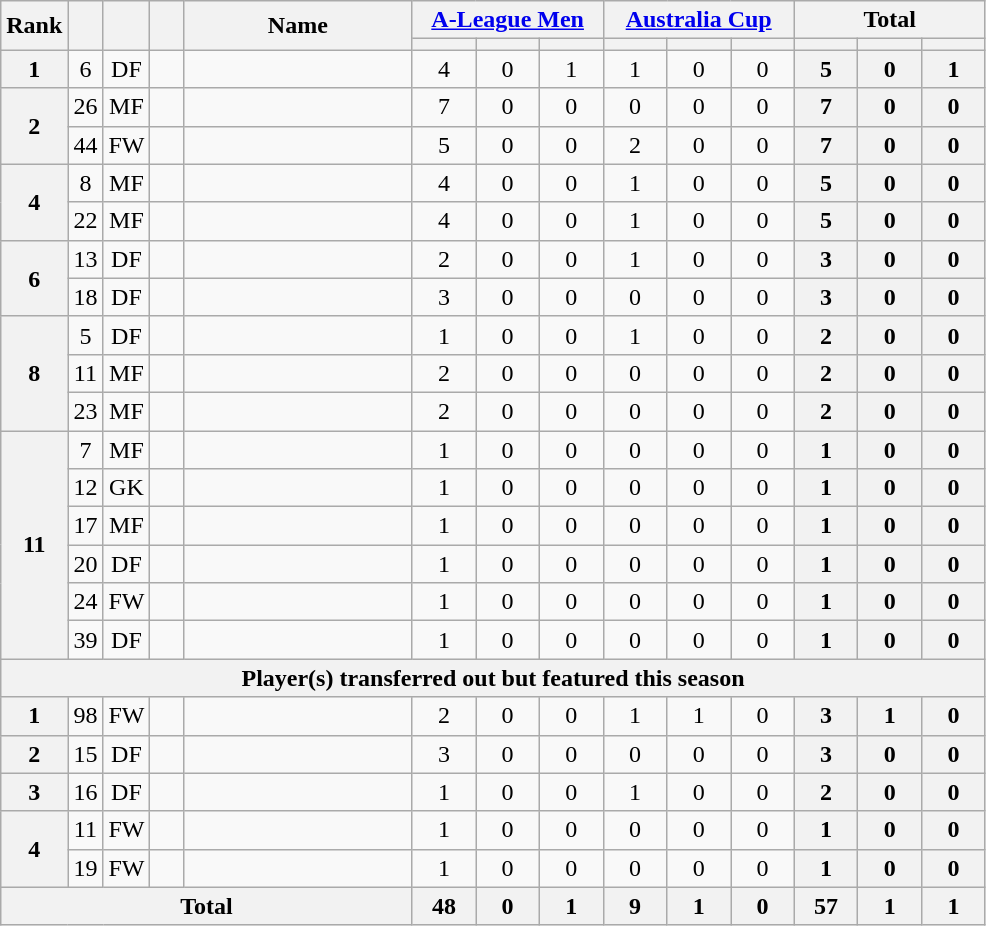<table class="wikitable sortable" style="text-align:center;">
<tr>
<th rowspan="2" width="15">Rank</th>
<th rowspan="2" width="15"></th>
<th rowspan="2" width="15"></th>
<th rowspan="2" width="15"></th>
<th rowspan="2" width="145">Name</th>
<th colspan="3" width="120"><a href='#'>A-League Men</a></th>
<th colspan="3" width="120"><a href='#'>Australia Cup</a></th>
<th colspan="3" width="120">Total</th>
</tr>
<tr>
<th style="width:30px"></th>
<th style="width:30px"></th>
<th style="width:30px"></th>
<th style="width:30px"></th>
<th style="width:30px"></th>
<th style="width:30px"></th>
<th style="width:30px"></th>
<th style="width:30px"></th>
<th style="width:30px"></th>
</tr>
<tr>
<th rowspan="1">1</th>
<td>6</td>
<td>DF</td>
<td></td>
<td align="left"><br></td>
<td>4</td>
<td>0</td>
<td>1<br></td>
<td>1</td>
<td>0</td>
<td>0<br></td>
<th>5</th>
<th>0</th>
<th>1</th>
</tr>
<tr>
<th rowspan="2">2</th>
<td>26</td>
<td>MF</td>
<td></td>
<td align="left"><br></td>
<td>7</td>
<td>0</td>
<td>0<br></td>
<td>0</td>
<td>0</td>
<td>0<br></td>
<th>7</th>
<th>0</th>
<th>0</th>
</tr>
<tr>
<td>44</td>
<td>FW</td>
<td></td>
<td align="left"><br></td>
<td>5</td>
<td>0</td>
<td>0<br></td>
<td>2</td>
<td>0</td>
<td>0<br></td>
<th>7</th>
<th>0</th>
<th>0</th>
</tr>
<tr>
<th rowspan="2">4</th>
<td>8</td>
<td>MF</td>
<td></td>
<td align="left"><br></td>
<td>4</td>
<td>0</td>
<td>0<br></td>
<td>1</td>
<td>0</td>
<td>0<br></td>
<th>5</th>
<th>0</th>
<th>0</th>
</tr>
<tr>
<td>22</td>
<td>MF</td>
<td></td>
<td align="left"><br></td>
<td>4</td>
<td>0</td>
<td>0<br></td>
<td>1</td>
<td>0</td>
<td>0<br></td>
<th>5</th>
<th>0</th>
<th>0</th>
</tr>
<tr>
<th rowspan="2">6</th>
<td>13</td>
<td>DF</td>
<td></td>
<td align="left"><br></td>
<td>2</td>
<td>0</td>
<td>0<br></td>
<td>1</td>
<td>0</td>
<td>0<br></td>
<th>3</th>
<th>0</th>
<th>0</th>
</tr>
<tr>
<td>18</td>
<td>DF</td>
<td></td>
<td align="left"><br></td>
<td>3</td>
<td>0</td>
<td>0<br></td>
<td>0</td>
<td>0</td>
<td>0<br></td>
<th>3</th>
<th>0</th>
<th>0</th>
</tr>
<tr>
<th rowspan="3">8</th>
<td>5</td>
<td>DF</td>
<td></td>
<td align="left"><br></td>
<td>1</td>
<td>0</td>
<td>0<br></td>
<td>1</td>
<td>0</td>
<td>0<br></td>
<th>2</th>
<th>0</th>
<th>0</th>
</tr>
<tr>
<td>11</td>
<td>MF</td>
<td></td>
<td align="left"><br></td>
<td>2</td>
<td>0</td>
<td>0<br></td>
<td>0</td>
<td>0</td>
<td>0<br></td>
<th>2</th>
<th>0</th>
<th>0</th>
</tr>
<tr>
<td>23</td>
<td>MF</td>
<td></td>
<td align="left"><br></td>
<td>2</td>
<td>0</td>
<td>0<br></td>
<td>0</td>
<td>0</td>
<td>0<br></td>
<th>2</th>
<th>0</th>
<th>0</th>
</tr>
<tr>
<th rowspan="6">11</th>
<td>7</td>
<td>MF</td>
<td></td>
<td align="left"><br></td>
<td>1</td>
<td>0</td>
<td>0<br></td>
<td>0</td>
<td>0</td>
<td>0<br></td>
<th>1</th>
<th>0</th>
<th>0</th>
</tr>
<tr>
<td>12</td>
<td>GK</td>
<td></td>
<td align="left"><br></td>
<td>1</td>
<td>0</td>
<td>0<br></td>
<td>0</td>
<td>0</td>
<td>0<br></td>
<th>1</th>
<th>0</th>
<th>0</th>
</tr>
<tr>
<td>17</td>
<td>MF</td>
<td></td>
<td align="left"><br></td>
<td>1</td>
<td>0</td>
<td>0<br></td>
<td>0</td>
<td>0</td>
<td>0<br></td>
<th>1</th>
<th>0</th>
<th>0</th>
</tr>
<tr>
<td>20</td>
<td>DF</td>
<td></td>
<td align="left"><br></td>
<td>1</td>
<td>0</td>
<td>0<br></td>
<td>0</td>
<td>0</td>
<td>0<br></td>
<th>1</th>
<th>0</th>
<th>0</th>
</tr>
<tr>
<td>24</td>
<td>FW</td>
<td></td>
<td align="left"><br></td>
<td>1</td>
<td>0</td>
<td>0<br></td>
<td>0</td>
<td>0</td>
<td>0<br></td>
<th>1</th>
<th>0</th>
<th>0</th>
</tr>
<tr>
<td>39</td>
<td>DF</td>
<td></td>
<td align="left"><br></td>
<td>1</td>
<td>0</td>
<td>0<br></td>
<td>0</td>
<td>0</td>
<td>0<br></td>
<th>1</th>
<th>0</th>
<th>0</th>
</tr>
<tr>
<th colspan="20">Player(s) transferred out but featured this season</th>
</tr>
<tr>
<th rowspan="1">1</th>
<td>98</td>
<td>FW</td>
<td></td>
<td align="left"><br></td>
<td>2</td>
<td>0</td>
<td>0<br></td>
<td>1</td>
<td>1</td>
<td>0<br></td>
<th>3</th>
<th>1</th>
<th>0</th>
</tr>
<tr>
<th rowspan="1">2</th>
<td>15</td>
<td>DF</td>
<td></td>
<td align="left"><br></td>
<td>3</td>
<td>0</td>
<td>0<br></td>
<td>0</td>
<td>0</td>
<td>0<br></td>
<th>3</th>
<th>0</th>
<th>0</th>
</tr>
<tr>
<th rowspan="1">3</th>
<td>16</td>
<td>DF</td>
<td></td>
<td align="left"><br></td>
<td>1</td>
<td>0</td>
<td>0<br></td>
<td>1</td>
<td>0</td>
<td>0<br></td>
<th>2</th>
<th>0</th>
<th>0</th>
</tr>
<tr>
<th rowspan="2">4</th>
<td>11</td>
<td>FW</td>
<td></td>
<td align="left"><br></td>
<td>1</td>
<td>0</td>
<td>0<br></td>
<td>0</td>
<td>0</td>
<td>0<br></td>
<th>1</th>
<th>0</th>
<th>0</th>
</tr>
<tr>
<td>19</td>
<td>FW</td>
<td></td>
<td align="left"><br></td>
<td>1</td>
<td>0</td>
<td>0<br></td>
<td>0</td>
<td>0</td>
<td>0<br></td>
<th>1</th>
<th>0</th>
<th>0</th>
</tr>
<tr>
<th colspan="5">Total<br></th>
<th>48</th>
<th>0</th>
<th>1<br></th>
<th>9</th>
<th>1</th>
<th>0<br></th>
<th>57</th>
<th>1</th>
<th>1</th>
</tr>
</table>
